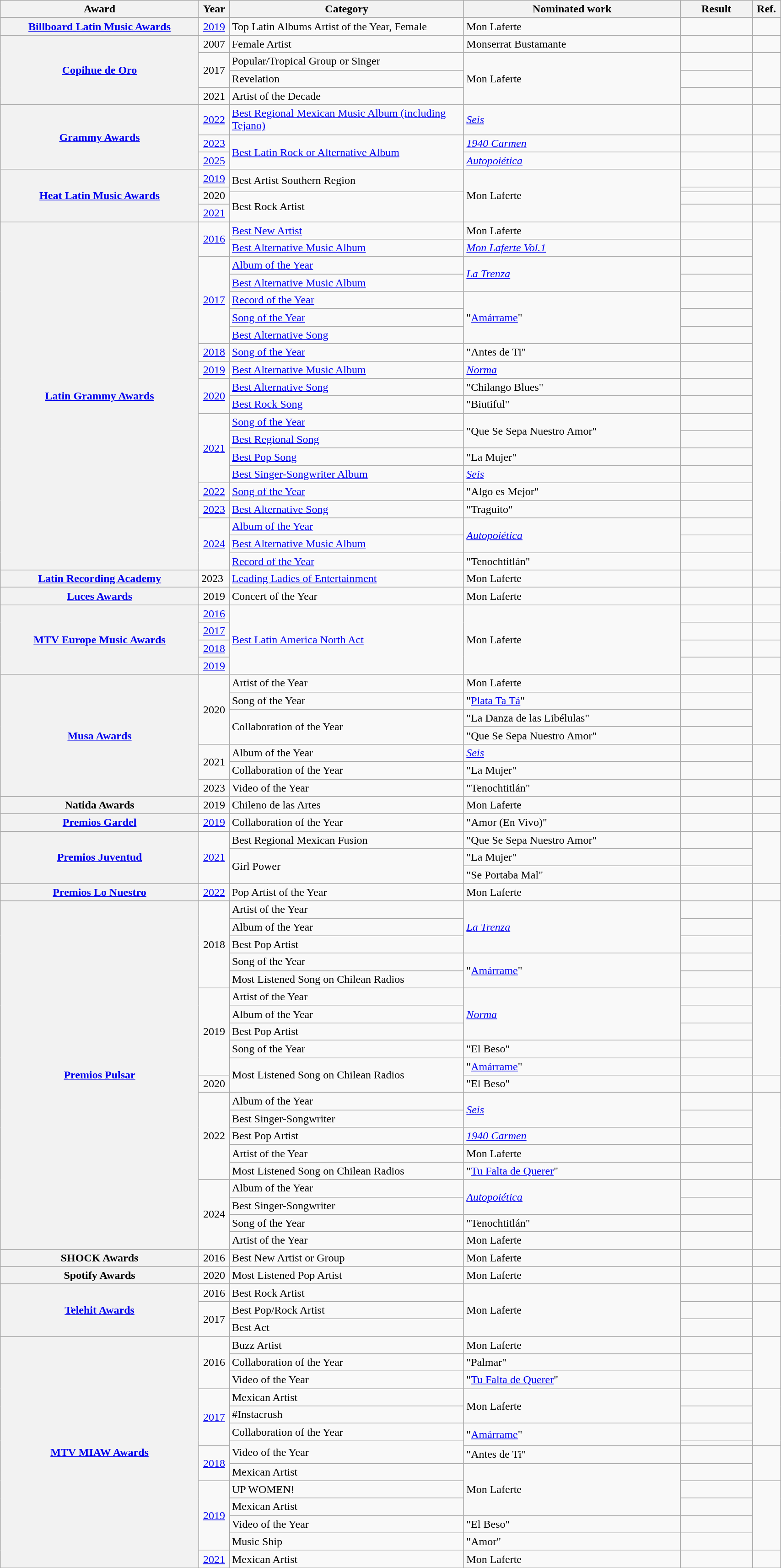<table class="wikitable sortable plainrowheaders" style="width:90%;">
<tr>
<th style="width:22%;">Award</th>
<th width=3%>Year</th>
<th style="width:26%;">Category</th>
<th style="width:24%;">Nominated work</th>
<th style="width:8%;">Result</th>
<th style="width:3%;">Ref.</th>
</tr>
<tr>
<th scope="row"><a href='#'>Billboard Latin Music Awards</a></th>
<td align="center"><a href='#'>2019</a></td>
<td>Top Latin Albums Artist of the Year, Female</td>
<td>Mon Laferte</td>
<td></td>
<td align=center></td>
</tr>
<tr>
<th scope="row" rowspan="4"><a href='#'>Copihue de Oro</a></th>
<td align="center">2007</td>
<td>Female Artist</td>
<td>Monserrat Bustamante</td>
<td></td>
<td></td>
</tr>
<tr>
<td align="center" rowspan="2">2017</td>
<td>Popular/Tropical Group or Singer</td>
<td rowspan="3">Mon Laferte</td>
<td></td>
<td align="center" rowspan="2"></td>
</tr>
<tr>
<td>Revelation</td>
<td></td>
</tr>
<tr>
<td align="center">2021</td>
<td>Artist of the Decade</td>
<td></td>
<td align="center"></td>
</tr>
<tr>
<th scope="row" rowspan="3"><a href='#'>Grammy Awards</a></th>
<td align="center"><a href='#'>2022</a></td>
<td><a href='#'>Best Regional Mexican Music Album (including Tejano)</a></td>
<td><em><a href='#'>Seis</a></em></td>
<td></td>
<td align="center"></td>
</tr>
<tr>
<td align="center"><a href='#'>2023</a></td>
<td rowspan="2"><a href='#'>Best Latin Rock or Alternative Album</a></td>
<td><em><a href='#'>1940 Carmen</a></em></td>
<td></td>
<td align="center"></td>
</tr>
<tr>
<td align="center"><a href='#'>2025</a></td>
<td><em><a href='#'>Autopoiética</a></em></td>
<td></td>
<td align="center"></td>
</tr>
<tr>
<th scope="row" rowspan="4"><a href='#'>Heat Latin Music Awards</a></th>
<td align=center><a href='#'>2019</a></td>
<td rowspan="2">Best Artist Southern Region</td>
<td rowspan="4">Mon Laferte</td>
<td></td>
<td align=center></td>
</tr>
<tr>
<td rowspan="2" align=center>2020</td>
<td></td>
<td rowspan="2" align=center></td>
</tr>
<tr>
<td rowspan="2">Best Rock Artist</td>
<td></td>
</tr>
<tr>
<td align=center><a href='#'>2021</a></td>
<td></td>
<td align="center"></td>
</tr>
<tr>
<th scope="row" rowspan="20"><a href='#'>Latin Grammy Awards</a></th>
<td align="center" rowspan="2"><a href='#'>2016</a></td>
<td><a href='#'>Best New Artist</a></td>
<td>Mon Laferte</td>
<td></td>
<td align="center" rowspan="20"></td>
</tr>
<tr>
<td><a href='#'>Best Alternative Music Album</a></td>
<td><em><a href='#'>Mon Laferte Vol.1</a></em></td>
<td></td>
</tr>
<tr>
<td align="center" rowspan="5"><a href='#'>2017</a></td>
<td><a href='#'>Album of the Year</a></td>
<td rowspan="2"><em><a href='#'>La Trenza</a></em></td>
<td></td>
</tr>
<tr>
<td><a href='#'>Best Alternative Music Album</a></td>
<td></td>
</tr>
<tr>
<td><a href='#'>Record of the Year</a></td>
<td rowspan="3">"<a href='#'>Amárrame</a>" </td>
<td></td>
</tr>
<tr>
<td><a href='#'>Song of the Year</a></td>
<td></td>
</tr>
<tr>
<td><a href='#'>Best Alternative Song</a></td>
<td></td>
</tr>
<tr>
<td align="center"><a href='#'>2018</a></td>
<td><a href='#'>Song of the Year</a></td>
<td>"Antes de Ti"</td>
<td></td>
</tr>
<tr>
<td align="center"><a href='#'>2019</a></td>
<td><a href='#'>Best Alternative Music Album</a></td>
<td><em><a href='#'>Norma</a></em></td>
<td></td>
</tr>
<tr>
<td align="center" rowspan="2"><a href='#'>2020</a></td>
<td><a href='#'>Best Alternative Song</a></td>
<td>"Chilango Blues"</td>
<td></td>
</tr>
<tr>
<td><a href='#'>Best Rock Song</a></td>
<td>"Biutiful"</td>
<td></td>
</tr>
<tr>
<td align="center" rowspan="4"><a href='#'>2021</a></td>
<td><a href='#'>Song of the Year</a></td>
<td rowspan="2">"Que Se Sepa Nuestro Amor" </td>
<td></td>
</tr>
<tr>
<td><a href='#'>Best Regional Song</a></td>
<td></td>
</tr>
<tr>
<td><a href='#'>Best Pop Song</a></td>
<td>"La Mujer"</td>
<td></td>
</tr>
<tr>
<td><a href='#'>Best Singer-Songwriter Album</a></td>
<td><em><a href='#'>Seis</a></em></td>
<td></td>
</tr>
<tr>
<td align="center"><a href='#'>2022</a></td>
<td><a href='#'>Song of the Year</a></td>
<td>"Algo es Mejor"</td>
<td></td>
</tr>
<tr>
<td align="center"><a href='#'>2023</a></td>
<td><a href='#'>Best Alternative Song</a></td>
<td>"Traguito" </td>
<td></td>
</tr>
<tr>
<td align="center" rowspan="3"><a href='#'>2024</a></td>
<td><a href='#'>Album of the Year</a></td>
<td rowspan="2"><em><a href='#'>Autopoiética</a></em></td>
<td></td>
</tr>
<tr>
<td><a href='#'>Best Alternative Music Album</a></td>
<td></td>
</tr>
<tr>
<td><a href='#'>Record of the Year</a></td>
<td>"Tenochtitlán"</td>
<td></td>
</tr>
<tr>
<th scope="row"><a href='#'>Latin Recording Academy</a></th>
<td>2023</td>
<td><a href='#'>Leading Ladies of Entertainment</a></td>
<td>Mon Laferte</td>
<td></td>
<td></td>
</tr>
<tr>
<th scope="row"><a href='#'>Luces Awards</a></th>
<td align="center">2019</td>
<td>Concert of the Year</td>
<td>Mon Laferte</td>
<td></td>
<td align=center></td>
</tr>
<tr>
<th scope="row" rowspan="4"><a href='#'>MTV Europe Music Awards</a></th>
<td align="center"><a href='#'>2016</a></td>
<td rowspan="4"><a href='#'>Best Latin America North Act</a></td>
<td rowspan="4">Mon Laferte</td>
<td></td>
<td align="center"></td>
</tr>
<tr>
<td align="center"><a href='#'>2017</a></td>
<td></td>
<td align="center"></td>
</tr>
<tr>
<td align="center"><a href='#'>2018</a></td>
<td></td>
<td align="center"></td>
</tr>
<tr>
<td align="center"><a href='#'>2019</a></td>
<td></td>
<td align="center"></td>
</tr>
<tr>
<th rowspan="7" scope="row"><a href='#'>Musa Awards</a></th>
<td rowspan="4" align="center">2020</td>
<td>Artist of the Year</td>
<td>Mon Laferte</td>
<td></td>
<td align="center" rowspan="4"></td>
</tr>
<tr>
<td>Song of the Year</td>
<td>"<a href='#'>Plata Ta Tá</a>"</td>
<td></td>
</tr>
<tr>
<td rowspan="2">Collaboration of the Year</td>
<td>"La Danza de las Libélulas" </td>
<td></td>
</tr>
<tr>
<td>"Que Se Sepa Nuestro Amor" </td>
<td></td>
</tr>
<tr>
<td rowspan="2" align="center">2021</td>
<td>Album of the Year</td>
<td><em><a href='#'>Seis</a></em></td>
<td></td>
<td align="center" rowspan="2"></td>
</tr>
<tr>
<td>Collaboration of the Year</td>
<td>"La Mujer" </td>
<td></td>
</tr>
<tr>
<td align="center">2023</td>
<td>Video of the Year</td>
<td>"Tenochtitlán"</td>
<td></td>
<td align="center"></td>
</tr>
<tr>
<th scope="row">Natida Awards</th>
<td align="center">2019</td>
<td>Chileno de las Artes</td>
<td>Mon Laferte</td>
<td></td>
<td align=center></td>
</tr>
<tr>
<th scope="row"><a href='#'>Premios Gardel</a></th>
<td align="center"><a href='#'>2019</a></td>
<td>Collaboration of the Year</td>
<td>"Amor (En Vivo)" </td>
<td></td>
<td align="center"></td>
</tr>
<tr>
<th scope="row" rowspan="3"><a href='#'>Premios Juventud</a></th>
<td align=center rowspan="3"><a href='#'>2021</a></td>
<td>Best Regional Mexican Fusion</td>
<td>"Que Se Sepa Nuestro Amor" </td>
<td></td>
<td align=center rowspan="3"></td>
</tr>
<tr>
<td rowspan="2">Girl Power</td>
<td>"La Mujer" </td>
<td></td>
</tr>
<tr>
<td>"Se Portaba Mal" </td>
<td></td>
</tr>
<tr>
<th scope="row"><a href='#'>Premios Lo Nuestro</a></th>
<td align="center"><a href='#'>2022</a></td>
<td>Pop Artist of the Year</td>
<td>Mon Laferte</td>
<td></td>
<td align=center></td>
</tr>
<tr>
<th scope="row" rowspan="20"><a href='#'>Premios Pulsar</a></th>
<td align="center" rowspan="5">2018</td>
<td>Artist of the Year</td>
<td rowspan="3"><em><a href='#'>La Trenza</a></em></td>
<td></td>
<td align="center" rowspan="5"></td>
</tr>
<tr>
<td>Album of the Year</td>
<td></td>
</tr>
<tr>
<td>Best Pop Artist</td>
<td></td>
</tr>
<tr>
<td>Song of the Year</td>
<td rowspan="2">"<a href='#'>Amárrame</a>"</td>
<td></td>
</tr>
<tr>
<td>Most Listened Song on Chilean Radios</td>
<td></td>
</tr>
<tr>
<td align="center" rowspan="5">2019</td>
<td>Artist of the Year</td>
<td rowspan="3"><em><a href='#'>Norma</a></em></td>
<td></td>
<td align="center" rowspan="5"></td>
</tr>
<tr>
<td>Album of the Year</td>
<td></td>
</tr>
<tr>
<td>Best Pop Artist</td>
<td></td>
</tr>
<tr>
<td>Song of the Year</td>
<td>"El Beso"</td>
<td></td>
</tr>
<tr>
<td rowspan="2">Most Listened Song on Chilean Radios</td>
<td>"<a href='#'>Amárrame</a>"</td>
<td></td>
</tr>
<tr>
<td align="center">2020</td>
<td>"El Beso"</td>
<td></td>
<td align="center"></td>
</tr>
<tr>
<td align="center" rowspan="5">2022</td>
<td>Album of the Year</td>
<td rowspan="2"><em><a href='#'>Seis</a></em></td>
<td></td>
<td align="center" rowspan="5"></td>
</tr>
<tr>
<td>Best Singer-Songwriter</td>
<td></td>
</tr>
<tr>
<td>Best Pop Artist</td>
<td><em><a href='#'>1940 Carmen</a></em></td>
<td></td>
</tr>
<tr>
<td>Artist of the Year</td>
<td>Mon Laferte</td>
<td></td>
</tr>
<tr>
<td>Most Listened Song on Chilean Radios</td>
<td>"<a href='#'>Tu Falta de Querer</a>"</td>
<td></td>
</tr>
<tr>
<td align="center" rowspan="4">2024</td>
<td>Album of the Year</td>
<td rowspan="2"><em><a href='#'>Autopoiética</a></em></td>
<td></td>
<td align="center" rowspan="4"></td>
</tr>
<tr>
<td>Best Singer-Songwriter</td>
<td></td>
</tr>
<tr>
<td>Song of the Year</td>
<td>"Tenochtitlán"</td>
<td></td>
</tr>
<tr>
<td>Artist of the Year</td>
<td>Mon Laferte</td>
<td></td>
</tr>
<tr>
<th scope="row">SHOCK Awards</th>
<td align="center">2016</td>
<td>Best New Artist or Group</td>
<td>Mon Laferte</td>
<td></td>
<td align="center"></td>
</tr>
<tr>
<th scope="row">Spotify Awards</th>
<td align="center">2020</td>
<td>Most Listened Pop Artist</td>
<td>Mon Laferte</td>
<td></td>
<td align="center"></td>
</tr>
<tr>
<th scope="row" rowspan="3"><a href='#'>Telehit Awards</a></th>
<td align="center">2016</td>
<td>Best Rock Artist</td>
<td rowspan="3">Mon Laferte</td>
<td></td>
<td align="center"></td>
</tr>
<tr>
<td align="center" rowspan="2">2017</td>
<td>Best Pop/Rock Artist</td>
<td></td>
<td align="center" rowspan="2"></td>
</tr>
<tr>
<td>Best Act</td>
<td></td>
</tr>
<tr>
<th scope="row" rowspan="14"><a href='#'>MTV MIAW Awards</a></th>
<td align="center" rowspan="3">2016</td>
<td>Buzz Artist</td>
<td>Mon Laferte</td>
<td></td>
<td align="center" rowspan="3"></td>
</tr>
<tr>
<td>Collaboration of the Year</td>
<td>"Palmar" </td>
<td></td>
</tr>
<tr>
<td>Video of the Year</td>
<td>"<a href='#'>Tu Falta de Querer</a>"</td>
<td></td>
</tr>
<tr>
<td align="center" rowspan="4"><a href='#'>2017</a></td>
<td>Mexican Artist</td>
<td rowspan="2">Mon Laferte</td>
<td></td>
<td align="center" rowspan="4"></td>
</tr>
<tr>
<td>#Instacrush</td>
<td></td>
</tr>
<tr>
<td>Collaboration of the Year</td>
<td rowspan="2">"<a href='#'>Amárrame</a>" </td>
<td></td>
</tr>
<tr>
<td rowspan="2">Video of the Year</td>
<td></td>
</tr>
<tr>
<td align="center" rowspan="2"><a href='#'>2018</a></td>
<td>"Antes de Ti"</td>
<td></td>
<td align="center" rowspan="2"></td>
</tr>
<tr>
<td>Mexican Artist</td>
<td rowspan="3">Mon Laferte</td>
<td></td>
</tr>
<tr>
<td align="center" rowspan="4"><a href='#'>2019</a></td>
<td>UP WOMEN!</td>
<td></td>
<td align="center" rowspan="4"></td>
</tr>
<tr>
<td>Mexican Artist</td>
<td></td>
</tr>
<tr>
<td>Video of the Year</td>
<td>"El Beso"</td>
<td></td>
</tr>
<tr>
<td>Music Ship</td>
<td>"Amor" </td>
<td></td>
</tr>
<tr>
<td align="center"><a href='#'>2021</a></td>
<td>Mexican Artist</td>
<td>Mon Laferte</td>
<td></td>
<td align="center"></td>
</tr>
<tr>
</tr>
</table>
